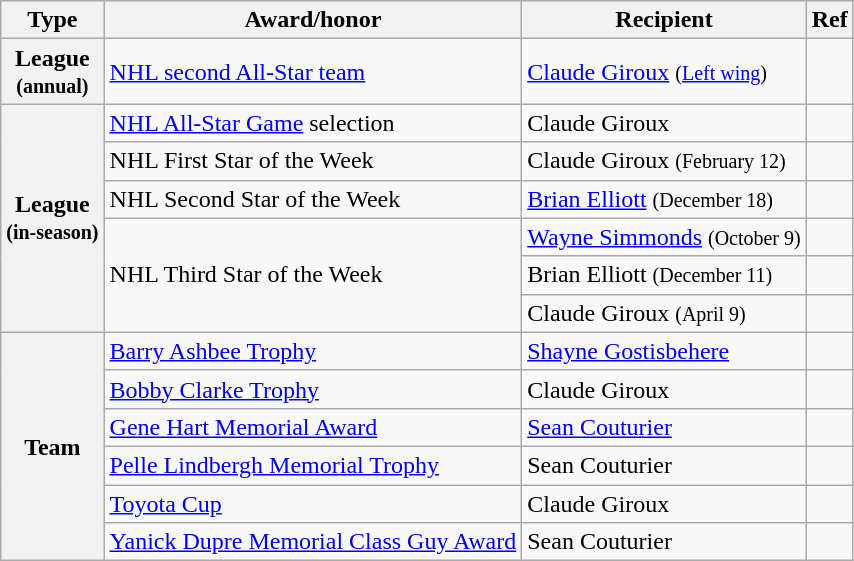<table class="wikitable">
<tr>
<th scope="col">Type</th>
<th scope="col">Award/honor</th>
<th scope="col">Recipient</th>
<th scope="col">Ref</th>
</tr>
<tr>
<th scope="row">League<br><small>(annual)</small></th>
<td><a href='#'>NHL second All-Star team</a></td>
<td><a href='#'>Claude Giroux</a> <small>(<a href='#'>Left wing</a>)</small></td>
<td></td>
</tr>
<tr>
<th scope="row" rowspan="6">League<br><small>(in-season)</small></th>
<td><a href='#'>NHL All-Star Game</a> selection</td>
<td>Claude Giroux</td>
<td></td>
</tr>
<tr>
<td>NHL First Star of the Week</td>
<td>Claude Giroux <small>(February 12)</small></td>
<td></td>
</tr>
<tr>
<td>NHL Second Star of the Week</td>
<td><a href='#'>Brian Elliott</a> <small>(December 18)</small></td>
<td></td>
</tr>
<tr>
<td rowspan="3">NHL Third Star of the Week</td>
<td><a href='#'>Wayne Simmonds</a> <small>(October 9)</small></td>
<td></td>
</tr>
<tr>
<td>Brian Elliott <small>(December 11)</small></td>
<td></td>
</tr>
<tr>
<td>Claude Giroux <small>(April 9)</small></td>
<td></td>
</tr>
<tr>
<th scope="row" rowspan="6">Team</th>
<td><a href='#'>Barry Ashbee Trophy</a></td>
<td><a href='#'>Shayne Gostisbehere</a></td>
<td></td>
</tr>
<tr>
<td><a href='#'>Bobby Clarke Trophy</a></td>
<td>Claude Giroux</td>
<td></td>
</tr>
<tr>
<td><a href='#'>Gene Hart Memorial Award</a></td>
<td><a href='#'>Sean Couturier</a></td>
<td></td>
</tr>
<tr>
<td><a href='#'>Pelle Lindbergh Memorial Trophy</a></td>
<td>Sean Couturier</td>
<td></td>
</tr>
<tr>
<td><a href='#'>Toyota Cup</a></td>
<td>Claude Giroux</td>
<td></td>
</tr>
<tr>
<td><a href='#'>Yanick Dupre Memorial Class Guy Award</a></td>
<td>Sean Couturier</td>
<td></td>
</tr>
</table>
